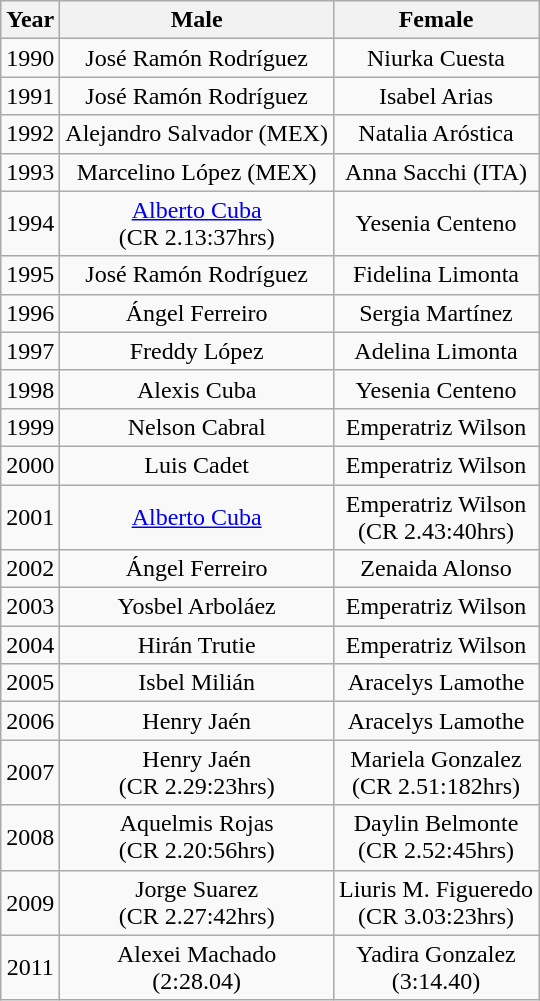<table class="wikitable" style="text-align:center;">
<tr>
<th>Year</th>
<th>Male</th>
<th>Female</th>
</tr>
<tr>
<td>1990</td>
<td>José Ramón Rodríguez</td>
<td>Niurka Cuesta</td>
</tr>
<tr>
<td>1991</td>
<td>José Ramón Rodríguez</td>
<td>Isabel Arias</td>
</tr>
<tr>
<td>1992</td>
<td>Alejandro Salvador (MEX)</td>
<td>Natalia Aróstica</td>
</tr>
<tr>
<td>1993</td>
<td>Marcelino López (MEX)</td>
<td>Anna Sacchi (ITA)</td>
</tr>
<tr>
<td>1994</td>
<td><a href='#'>Alberto Cuba</a> <br>(CR 2.13:37hrs)</td>
<td>Yesenia Centeno</td>
</tr>
<tr>
<td>1995</td>
<td>José Ramón Rodríguez</td>
<td>Fidelina Limonta</td>
</tr>
<tr>
<td>1996</td>
<td>Ángel Ferreiro</td>
<td>Sergia Martínez</td>
</tr>
<tr>
<td>1997</td>
<td>Freddy López</td>
<td>Adelina Limonta</td>
</tr>
<tr>
<td>1998</td>
<td>Alexis Cuba</td>
<td>Yesenia Centeno</td>
</tr>
<tr>
<td>1999</td>
<td>Nelson Cabral</td>
<td>Emperatriz Wilson</td>
</tr>
<tr>
<td>2000</td>
<td>Luis Cadet</td>
<td>Emperatriz Wilson</td>
</tr>
<tr>
<td>2001</td>
<td><a href='#'>Alberto Cuba</a></td>
<td>Emperatriz Wilson<br> (CR 2.43:40hrs)</td>
</tr>
<tr>
<td>2002</td>
<td>Ángel Ferreiro</td>
<td>Zenaida Alonso</td>
</tr>
<tr>
<td>2003</td>
<td>Yosbel Arboláez</td>
<td>Emperatriz Wilson</td>
</tr>
<tr>
<td>2004</td>
<td>Hirán Trutie</td>
<td>Emperatriz Wilson</td>
</tr>
<tr>
<td>2005</td>
<td>Isbel Milián</td>
<td>Aracelys Lamothe</td>
</tr>
<tr>
<td>2006</td>
<td>Henry Jaén</td>
<td>Aracelys Lamothe</td>
</tr>
<tr>
<td>2007</td>
<td>Henry Jaén<br>(CR 2.29:23hrs)</td>
<td>Mariela Gonzalez<br>(CR 2.51:182hrs)</td>
</tr>
<tr>
<td>2008</td>
<td>Aquelmis Rojas<br>(CR 2.20:56hrs)</td>
<td>Daylin Belmonte<br>(CR 2.52:45hrs)</td>
</tr>
<tr>
<td>2009</td>
<td>Jorge Suarez <br>(CR 2.27:42hrs)</td>
<td>Liuris M. Figueredo<br>(CR 3.03:23hrs)</td>
</tr>
<tr>
<td>2011</td>
<td>Alexei Machado<br>(2:28.04)</td>
<td>Yadira Gonzalez<br>(3:14.40)</td>
</tr>
</table>
